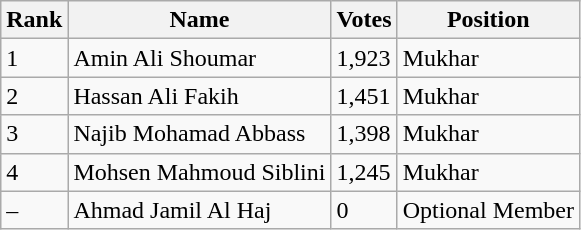<table class="wikitable">
<tr>
<th>Rank</th>
<th>Name</th>
<th>Votes</th>
<th>Position</th>
</tr>
<tr>
<td>1</td>
<td>Amin Ali Shoumar</td>
<td>1,923</td>
<td>Mukhar</td>
</tr>
<tr>
<td>2</td>
<td>Hassan Ali Fakih</td>
<td>1,451</td>
<td>Mukhar</td>
</tr>
<tr>
<td>3</td>
<td>Najib Mohamad Abbass</td>
<td>1,398</td>
<td>Mukhar</td>
</tr>
<tr>
<td>4</td>
<td>Mohsen Mahmoud Siblini</td>
<td>1,245</td>
<td>Mukhar</td>
</tr>
<tr>
<td>–</td>
<td>Ahmad Jamil Al Haj</td>
<td>0</td>
<td>Optional Member</td>
</tr>
</table>
